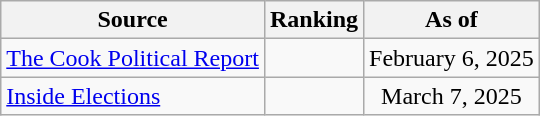<table class="wikitable" style="text-align:center">
<tr>
<th>Source</th>
<th>Ranking</th>
<th>As of</th>
</tr>
<tr>
<td align=left><a href='#'>The Cook Political Report</a></td>
<td></td>
<td>February 6, 2025</td>
</tr>
<tr>
<td align=left><a href='#'>Inside Elections</a></td>
<td></td>
<td>March 7, 2025</td>
</tr>
</table>
